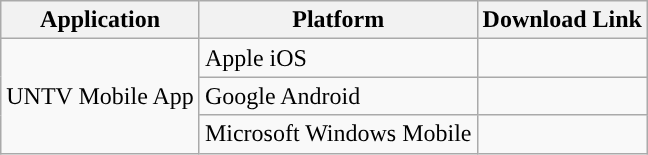<table class="wikitable float center" style="=width:300px;">
<tr style="font-size:100%">
<th>Application</th>
<th>Platform</th>
<th>Download Link</th>
</tr>
<tr style="font-size:100%">
<td rowspan=3>UNTV Mobile App</td>
<td>Apple iOS</td>
<td></td>
</tr>
<tr style="font-size:100%">
<td>Google Android</td>
<td></td>
</tr>
<tr style="font-size:100%">
<td>Microsoft Windows Mobile</td>
<td></td>
</tr>
</table>
